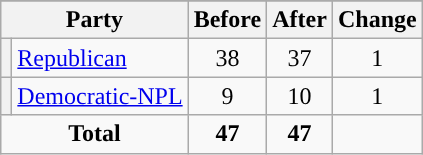<table class="wikitable" style="text-align:center;">
<tr>
</tr>
<tr>
<th colspan=2>Party</th>
<th>Before</th>
<th>After</th>
<th>Change</th>
</tr>
<tr>
<th style="background-color:"></th>
<td style="text-align:left;"><a href='#'>Republican</a></td>
<td>38</td>
<td>37</td>
<td> 1</td>
</tr>
<tr>
<th style="background-color:"></th>
<td style="text-align:left;"><a href='#'>Democratic-NPL</a></td>
<td>9</td>
<td>10</td>
<td> 1</td>
</tr>
<tr>
<td colspan=2><strong>Total</strong></td>
<td><strong>47</strong></td>
<td><strong>47</strong></td>
<td></td>
</tr>
</table>
